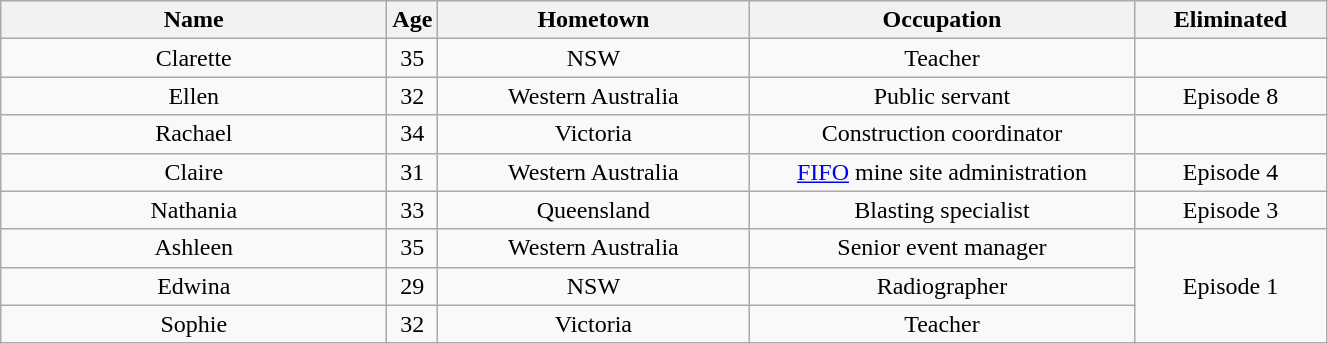<table class="wikitable plainrowheaders" style="text-align:center">
<tr>
<th width=250>Name</th>
<th width=25>Age</th>
<th width=200>Hometown</th>
<th width=250>Occupation</th>
<th width=120>Eliminated</th>
</tr>
<tr>
<td>Clarette</td>
<td>35</td>
<td>NSW</td>
<td>Teacher</td>
<td></td>
</tr>
<tr>
<td>Ellen</td>
<td>32</td>
<td>Western Australia</td>
<td>Public servant</td>
<td>Episode 8</td>
</tr>
<tr>
<td>Rachael</td>
<td>34</td>
<td>Victoria</td>
<td>Construction coordinator</td>
<td></td>
</tr>
<tr>
<td>Claire</td>
<td>31</td>
<td>Western Australia</td>
<td><a href='#'>FIFO</a> mine site administration</td>
<td>Episode 4</td>
</tr>
<tr>
<td>Nathania</td>
<td>33</td>
<td>Queensland</td>
<td>Blasting specialist</td>
<td>Episode 3</td>
</tr>
<tr>
<td>Ashleen</td>
<td>35</td>
<td>Western Australia</td>
<td>Senior event manager</td>
<td rowspan="3">Episode 1</td>
</tr>
<tr>
<td>Edwina</td>
<td>29</td>
<td>NSW</td>
<td>Radiographer</td>
</tr>
<tr>
<td>Sophie</td>
<td>32</td>
<td>Victoria</td>
<td>Teacher</td>
</tr>
</table>
